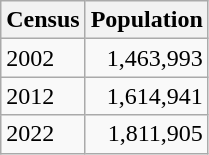<table class="wikitable sortable">
<tr>
<th>Census</th>
<th>Population</th>
</tr>
<tr>
<td>2002</td>
<td style="text-align:right;">1,463,993</td>
</tr>
<tr>
<td>2012</td>
<td style="text-align:right;">1,614,941</td>
</tr>
<tr>
<td>2022</td>
<td style="text-align:right;">1,811,905</td>
</tr>
</table>
